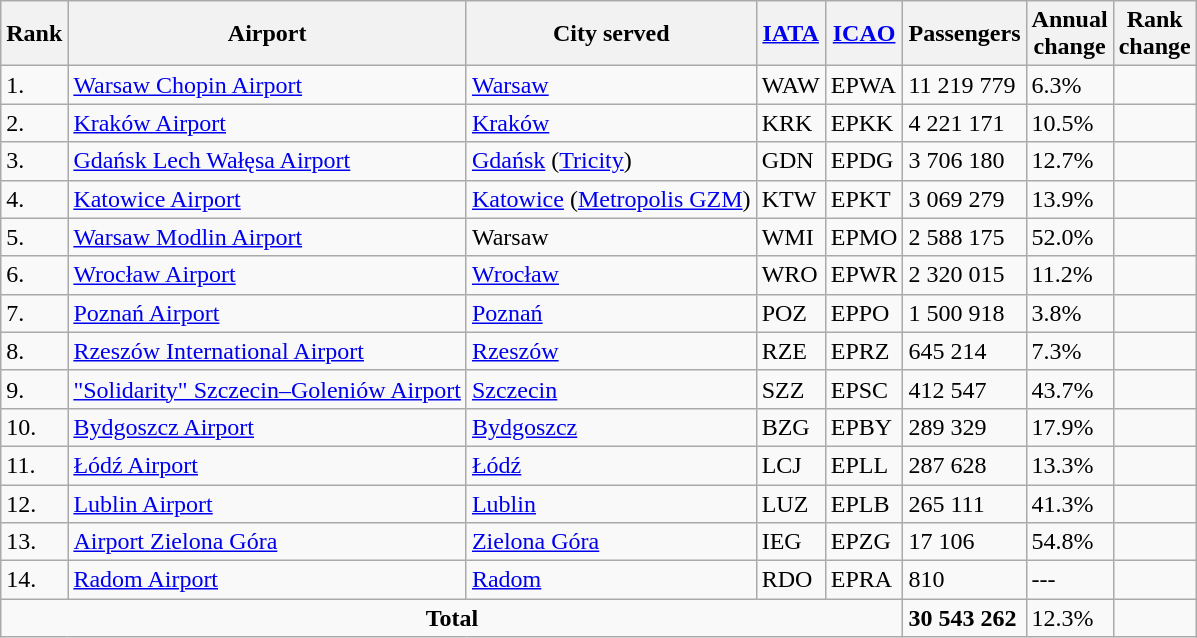<table class="wikitable sortable">
<tr>
<th>Rank</th>
<th>Airport</th>
<th>City served</th>
<th><a href='#'>IATA</a><br></th>
<th><a href='#'>ICAO</a><br></th>
<th>Passengers</th>
<th>Annual<br>change</th>
<th>Rank<br>change</th>
</tr>
<tr>
<td>1.</td>
<td><a href='#'>Warsaw Chopin Airport</a></td>
<td><a href='#'>Warsaw</a></td>
<td>WAW</td>
<td>EPWA</td>
<td>11 219 779</td>
<td>6.3%</td>
<td></td>
</tr>
<tr>
<td>2.</td>
<td><a href='#'>Kraków Airport</a></td>
<td><a href='#'>Kraków</a></td>
<td>KRK</td>
<td>EPKK</td>
<td>4 221 171</td>
<td>10.5%</td>
<td></td>
</tr>
<tr>
<td>3.</td>
<td><a href='#'>Gdańsk Lech Wałęsa Airport</a></td>
<td><a href='#'>Gdańsk</a> (<a href='#'>Tricity</a>)</td>
<td>GDN</td>
<td>EPDG</td>
<td>3 706 180</td>
<td>12.7%</td>
<td></td>
</tr>
<tr>
<td>4.</td>
<td><a href='#'>Katowice Airport</a></td>
<td><a href='#'>Katowice</a> (<a href='#'>Metropolis GZM</a>)</td>
<td>KTW</td>
<td>EPKT</td>
<td>3 069 279</td>
<td>13.9%</td>
<td></td>
</tr>
<tr>
<td>5.</td>
<td><a href='#'>Warsaw Modlin Airport</a></td>
<td>Warsaw</td>
<td>WMI</td>
<td>EPMO</td>
<td>2 588 175</td>
<td>52.0%</td>
<td></td>
</tr>
<tr>
<td>6.</td>
<td><a href='#'>Wrocław Airport</a></td>
<td><a href='#'>Wrocław</a></td>
<td>WRO</td>
<td>EPWR</td>
<td>2 320 015</td>
<td>11.2%</td>
<td></td>
</tr>
<tr>
<td>7.</td>
<td><a href='#'>Poznań Airport</a></td>
<td><a href='#'>Poznań</a></td>
<td>POZ</td>
<td>EPPO</td>
<td>1 500 918</td>
<td>3.8%</td>
<td></td>
</tr>
<tr>
<td>8.</td>
<td><a href='#'>Rzeszów International Airport</a></td>
<td><a href='#'>Rzeszów</a></td>
<td>RZE</td>
<td>EPRZ</td>
<td>645 214</td>
<td>7.3%</td>
<td></td>
</tr>
<tr>
<td>9.</td>
<td><a href='#'>"Solidarity" Szczecin–Goleniów Airport</a></td>
<td><a href='#'>Szczecin</a></td>
<td>SZZ</td>
<td>EPSC</td>
<td>412 547</td>
<td>43.7%</td>
<td></td>
</tr>
<tr>
<td>10.</td>
<td><a href='#'>Bydgoszcz Airport</a></td>
<td><a href='#'>Bydgoszcz</a></td>
<td>BZG</td>
<td>EPBY</td>
<td>289 329</td>
<td>17.9%</td>
<td></td>
</tr>
<tr>
<td>11.</td>
<td><a href='#'>Łódź Airport</a></td>
<td><a href='#'>Łódź</a></td>
<td>LCJ</td>
<td>EPLL</td>
<td>287 628</td>
<td>13.3%</td>
<td></td>
</tr>
<tr>
<td>12.</td>
<td><a href='#'>Lublin Airport</a></td>
<td><a href='#'>Lublin</a></td>
<td>LUZ</td>
<td>EPLB</td>
<td>265 111</td>
<td>41.3%</td>
<td></td>
</tr>
<tr>
<td>13.</td>
<td><a href='#'>Airport Zielona Góra</a></td>
<td><a href='#'>Zielona Góra</a></td>
<td>IEG</td>
<td>EPZG</td>
<td>17 106</td>
<td>54.8%</td>
<td></td>
</tr>
<tr>
<td>14.</td>
<td><a href='#'>Radom Airport</a></td>
<td><a href='#'>Radom</a></td>
<td>RDO</td>
<td>EPRA</td>
<td>810</td>
<td>---</td>
<td></td>
</tr>
<tr>
<td colspan=5 style="text-align:center"><strong>Total</strong></td>
<td><strong>30 543 262</strong></td>
<td>12.3%</td>
</tr>
</table>
